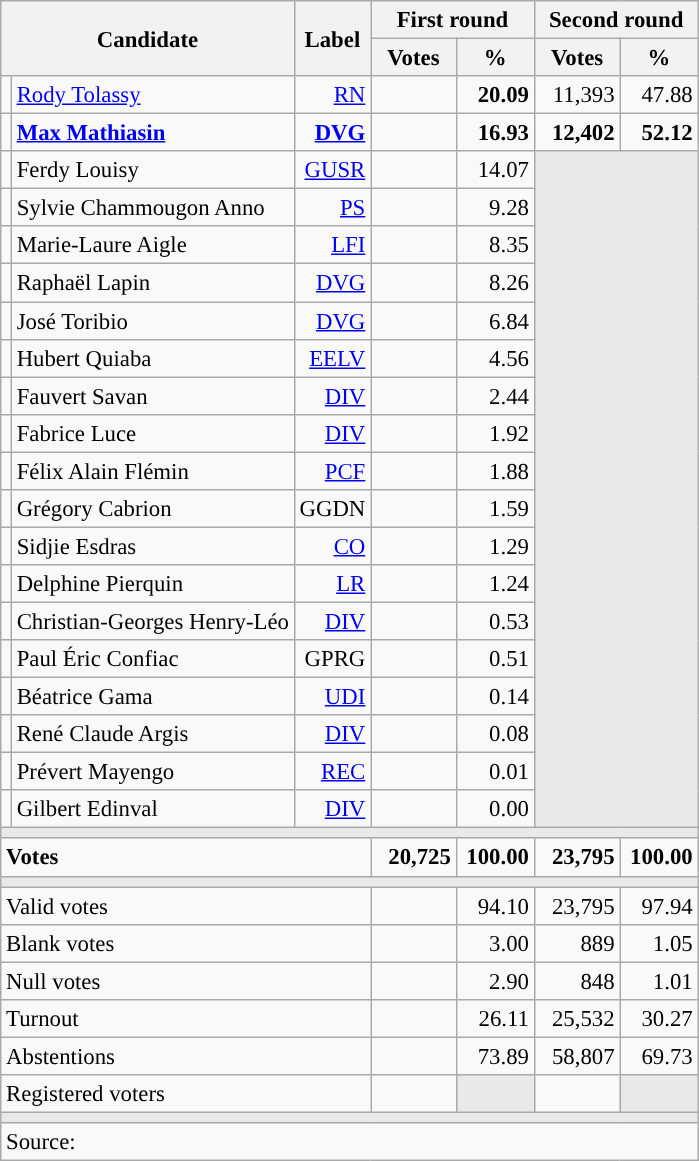<table class="wikitable" style="text-align:right;font-size:95%;">
<tr>
<th rowspan="2" colspan="2">Candidate</th>
<th rowspan="2">Label</th>
<th colspan="2">First round</th>
<th colspan="2">Second round</th>
</tr>
<tr>
<th style="width:50px;">Votes</th>
<th style="width:45px;">%</th>
<th style="width:50px;">Votes</th>
<th style="width:45px;">%</th>
</tr>
<tr>
<td style="color:inherit;background:"></td>
<td style="text-align:left;"><a href='#'>Rody Tolassy</a></td>
<td><a href='#'>RN</a></td>
<td><strong></strong></td>
<td><strong>20.09</strong></td>
<td>11,393</td>
<td>47.88</td>
</tr>
<tr>
<td style="color:inherit;background:"></td>
<td style="text-align:left;"><strong><a href='#'>Max Mathiasin</a></strong></td>
<td><a href='#'><strong>DVG</strong></a></td>
<td><strong></strong></td>
<td><strong>16.93</strong></td>
<td><strong>12,402</strong></td>
<td><strong>52.12</strong></td>
</tr>
<tr>
<td style="color:inherit;background:"></td>
<td style="text-align:left;">Ferdy Louisy</td>
<td><a href='#'>GUSR</a></td>
<td></td>
<td>14.07</td>
<td colspan="2" rowspan="18" style="background:#E9E9E9;"></td>
</tr>
<tr>
<td style="color:inherit;background:"></td>
<td style="text-align:left;">Sylvie Chammougon Anno</td>
<td><a href='#'>PS</a></td>
<td></td>
<td>9.28</td>
</tr>
<tr>
<td style="color:inherit;background:"></td>
<td style="text-align:left;">Marie-Laure Aigle</td>
<td><a href='#'>LFI</a></td>
<td></td>
<td>8.35</td>
</tr>
<tr>
<td style="color:inherit;background:"></td>
<td style="text-align:left;">Raphaël Lapin</td>
<td><a href='#'>DVG</a></td>
<td></td>
<td>8.26</td>
</tr>
<tr>
<td style="color:inherit;background:"></td>
<td style="text-align:left;">José Toribio</td>
<td><a href='#'>DVG</a></td>
<td></td>
<td>6.84</td>
</tr>
<tr>
<td style="color:inherit;background:"></td>
<td style="text-align:left;">Hubert Quiaba</td>
<td><a href='#'>EELV</a></td>
<td></td>
<td>4.56</td>
</tr>
<tr>
<td style="color:inherit;background:"></td>
<td style="text-align:left;">Fauvert Savan</td>
<td><a href='#'>DIV</a></td>
<td></td>
<td>2.44</td>
</tr>
<tr>
<td style="color:inherit;background:"></td>
<td style="text-align:left;">Fabrice Luce</td>
<td><a href='#'>DIV</a></td>
<td></td>
<td>1.92</td>
</tr>
<tr>
<td style="color:inherit;background:"></td>
<td style="text-align:left;">Félix Alain Flémin</td>
<td><a href='#'>PCF</a></td>
<td></td>
<td>1.88</td>
</tr>
<tr>
<td style="color:inherit;background:"></td>
<td style="text-align:left;">Grégory Cabrion</td>
<td>GGDN</td>
<td></td>
<td>1.59</td>
</tr>
<tr>
<td style="color:inherit;background:"></td>
<td style="text-align:left;">Sidjie Esdras</td>
<td><a href='#'>CO</a></td>
<td></td>
<td>1.29</td>
</tr>
<tr>
<td style="color:inherit;background:"></td>
<td style="text-align:left;">Delphine Pierquin</td>
<td><a href='#'>LR</a></td>
<td></td>
<td>1.24</td>
</tr>
<tr>
<td style="color:inherit;background:"></td>
<td style="text-align:left;">Christian-Georges Henry-Léo</td>
<td><a href='#'>DIV</a></td>
<td></td>
<td>0.53</td>
</tr>
<tr>
<td style="color:inherit;background:"></td>
<td style="text-align:left;">Paul Éric Confiac</td>
<td>GPRG</td>
<td></td>
<td>0.51</td>
</tr>
<tr>
<td style="color:inherit;background:"></td>
<td style="text-align:left;">Béatrice Gama</td>
<td><a href='#'>UDI</a></td>
<td></td>
<td>0.14</td>
</tr>
<tr>
<td style="color:inherit;background:"></td>
<td style="text-align:left;">René Claude Argis</td>
<td><a href='#'>DIV</a></td>
<td></td>
<td>0.08</td>
</tr>
<tr>
<td style="color:inherit;background:"></td>
<td style="text-align:left;">Prévert Mayengo</td>
<td><a href='#'>REC</a></td>
<td></td>
<td>0.01</td>
</tr>
<tr>
<td style="color:inherit;background:"></td>
<td style="text-align:left;">Gilbert Edinval</td>
<td><a href='#'>DIV</a></td>
<td></td>
<td>0.00</td>
</tr>
<tr>
<td colspan="7" style="background:#E9E9E9;"></td>
</tr>
<tr style="font-weight:bold;">
<td colspan="3" style="text-align:left;">Votes</td>
<td>20,725</td>
<td>100.00</td>
<td>23,795</td>
<td>100.00</td>
</tr>
<tr>
<td colspan="7" style="background:#E9E9E9;"></td>
</tr>
<tr>
<td colspan="3" style="text-align:left;">Valid votes</td>
<td></td>
<td>94.10</td>
<td>23,795</td>
<td>97.94</td>
</tr>
<tr>
<td colspan="3" style="text-align:left;">Blank votes</td>
<td></td>
<td>3.00</td>
<td>889</td>
<td>1.05</td>
</tr>
<tr>
<td colspan="3" style="text-align:left;">Null votes</td>
<td></td>
<td>2.90</td>
<td>848</td>
<td>1.01</td>
</tr>
<tr>
<td colspan="3" style="text-align:left;">Turnout</td>
<td></td>
<td>26.11</td>
<td>25,532</td>
<td>30.27</td>
</tr>
<tr>
<td colspan="3" style="text-align:left;">Abstentions</td>
<td></td>
<td>73.89</td>
<td>58,807</td>
<td>69.73</td>
</tr>
<tr>
<td colspan="3" style="text-align:left;">Registered voters</td>
<td></td>
<td style="background:#E9E9E9;"></td>
<td></td>
<td style="background:#E9E9E9;"></td>
</tr>
<tr>
<td colspan="7" style="background:#E9E9E9;"></td>
</tr>
<tr>
<td colspan="7" style="text-align:left;">Source: </td>
</tr>
</table>
